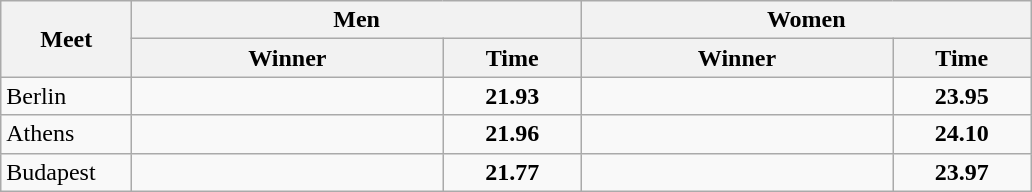<table class="wikitable">
<tr>
<th width=80 rowspan=2>Meet</th>
<th colspan=2>Men</th>
<th colspan=2>Women</th>
</tr>
<tr>
<th width=200>Winner</th>
<th width=85>Time</th>
<th width=200>Winner</th>
<th width=85>Time</th>
</tr>
<tr>
<td>Berlin</td>
<td></td>
<td align=center><strong>21.93</strong></td>
<td></td>
<td align=center><strong>23.95</strong></td>
</tr>
<tr>
<td>Athens</td>
<td></td>
<td align=center><strong>21.96</strong></td>
<td></td>
<td align=center><strong>24.10</strong></td>
</tr>
<tr>
<td>Budapest</td>
<td></td>
<td align="center"><strong>21.77</strong></td>
<td></td>
<td align=center><strong>23.97</strong></td>
</tr>
</table>
